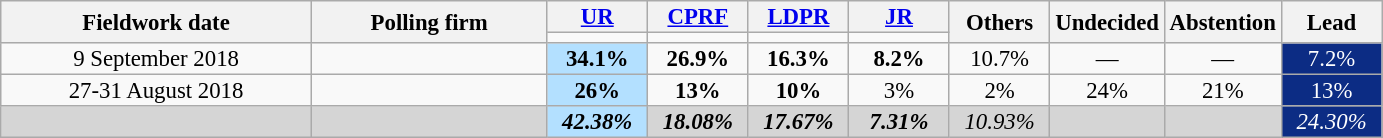<table class=wikitable style="font-size:95%; line-height:14px; text-align:center">
<tr>
<th style=width:200px; rowspan=2>Fieldwork date</th>
<th style=width:150px; rowspan=2>Polling firm</th>
<th style="width:60px;"><a href='#'>UR</a></th>
<th style="width:60px;"><a href='#'>CPRF</a></th>
<th style="width:60px;"><a href='#'>LDPR</a></th>
<th style="width:60px;"><a href='#'>JR</a></th>
<th style="width:60px;" rowspan=2>Others</th>
<th style="width:60px;" rowspan=2>Undecided</th>
<th style="width:60px;" rowspan=2>Abstention</th>
<th style="width:60px;" rowspan="2">Lead</th>
</tr>
<tr>
<td bgcolor=></td>
<td bgcolor=></td>
<td bgcolor=></td>
<td bgcolor=></td>
</tr>
<tr>
<td>9 September 2018</td>
<td></td>
<td style="background:#B3E0FF"><strong>34.1%</strong></td>
<td><strong>26.9%</strong></td>
<td><strong>16.3%</strong></td>
<td><strong>8.2%</strong></td>
<td>10.7%</td>
<td>—</td>
<td>—</td>
<td style="background:#0C2C84; color:white;">7.2%</td>
</tr>
<tr>
<td>27-31 August 2018</td>
<td></td>
<td style="background:#B3E0FF"><strong>26%</strong></td>
<td><strong>13%</strong></td>
<td><strong>10%</strong></td>
<td>3%</td>
<td>2%</td>
<td>24%</td>
<td>21%</td>
<td style="background:#0C2C84; color:white;">13%</td>
</tr>
<tr>
<td style="background:#D5D5D5"></td>
<td style="background:#D5D5D5"></td>
<td style="background:#B3E0FF"><strong><em>42.38%</em></strong></td>
<td style="background:#D5D5D5"><strong><em>18.08%</em></strong></td>
<td style="background:#D5D5D5"><strong><em>17.67%</em></strong></td>
<td style="background:#D5D5D5"><strong><em>7.31%</em></strong></td>
<td style="background:#D5D5D5"><em>10.93%</em></td>
<td style="background:#D5D5D5"></td>
<td style="background:#D5D5D5"></td>
<td style="background:#0C2C84; color:white;"><em>24.30%</em></td>
</tr>
</table>
